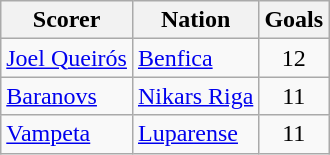<table class="sortable wikitable">
<tr>
<th>Scorer</th>
<th>Nation</th>
<th>Goals</th>
</tr>
<tr>
<td><a href='#'>Joel Queirós</a></td>
<td><a href='#'>Benfica</a></td>
<td style="text-align:center;">12</td>
</tr>
<tr>
<td><a href='#'>Baranovs</a></td>
<td><a href='#'>Nikars Riga</a></td>
<td style="text-align:center;">11</td>
</tr>
<tr>
<td><a href='#'>Vampeta</a></td>
<td><a href='#'>Luparense</a></td>
<td style="text-align:center;">11</td>
</tr>
</table>
